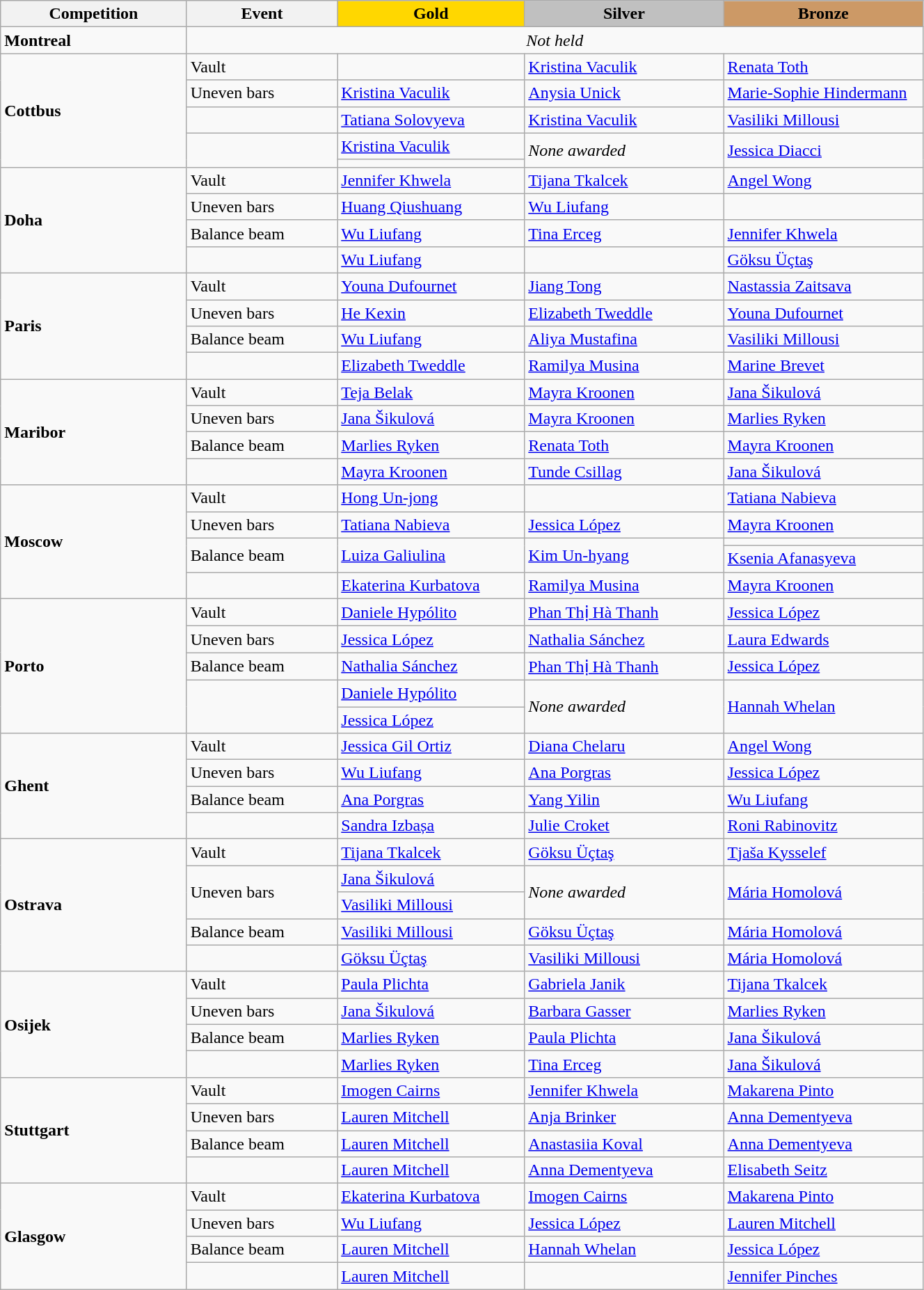<table class="wikitable" style="width:70%;">
<tr>
<th style="text-align:center; width:5%;">Competition</th>
<th style="text-align:center; width:5%;">Event</th>
<td style="text-align:center; width:6%; background:gold;"><strong>Gold</strong></td>
<td style="text-align:center; width:6%; background:silver;"><strong>Silver</strong></td>
<td style="text-align:center; width:6%; background:#c96;"><strong>Bronze</strong></td>
</tr>
<tr>
<td><strong>Montreal</strong> </td>
<td colspan=4 align=center><em>Not held</em></td>
</tr>
<tr>
<td rowspan="5"><strong>Cottbus</strong> </td>
<td>Vault</td>
<td></td>
<td> <a href='#'>Kristina Vaculik</a></td>
<td> <a href='#'>Renata Toth</a></td>
</tr>
<tr>
<td>Uneven bars</td>
<td> <a href='#'>Kristina Vaculik</a></td>
<td> <a href='#'>Anysia Unick</a></td>
<td> <a href='#'>Marie-Sophie Hindermann</a></td>
</tr>
<tr>
<td></td>
<td> <a href='#'>Tatiana Solovyeva</a></td>
<td> <a href='#'>Kristina Vaculik</a></td>
<td> <a href='#'>Vasiliki Millousi</a></td>
</tr>
<tr>
<td rowspan=2></td>
<td> <a href='#'>Kristina Vaculik</a></td>
<td rowspan=2><em>None awarded</em></td>
<td rowspan=2> <a href='#'>Jessica Diacci</a></td>
</tr>
<tr>
<td></td>
</tr>
<tr>
<td rowspan="4"><strong>Doha</strong> </td>
<td>Vault</td>
<td> <a href='#'>Jennifer Khwela</a></td>
<td> <a href='#'>Tijana Tkalcek</a></td>
<td> <a href='#'>Angel Wong</a></td>
</tr>
<tr>
<td>Uneven bars</td>
<td> <a href='#'>Huang Qiushuang</a></td>
<td> <a href='#'>Wu Liufang</a></td>
<td></td>
</tr>
<tr>
<td>Balance beam</td>
<td> <a href='#'>Wu Liufang</a></td>
<td> <a href='#'>Tina Erceg</a></td>
<td> <a href='#'>Jennifer Khwela</a></td>
</tr>
<tr>
<td></td>
<td> <a href='#'>Wu Liufang</a></td>
<td></td>
<td> <a href='#'>Göksu Üçtaş</a></td>
</tr>
<tr>
<td rowspan="4"><strong>Paris</strong> </td>
<td>Vault</td>
<td> <a href='#'>Youna Dufournet</a></td>
<td> <a href='#'>Jiang Tong</a></td>
<td> <a href='#'>Nastassia Zaitsava</a></td>
</tr>
<tr>
<td>Uneven bars</td>
<td> <a href='#'>He Kexin</a></td>
<td> <a href='#'>Elizabeth Tweddle</a></td>
<td> <a href='#'>Youna Dufournet</a></td>
</tr>
<tr>
<td>Balance beam</td>
<td> <a href='#'>Wu Liufang</a></td>
<td> <a href='#'>Aliya Mustafina</a></td>
<td> <a href='#'>Vasiliki Millousi</a></td>
</tr>
<tr>
<td></td>
<td> <a href='#'>Elizabeth Tweddle</a></td>
<td> <a href='#'>Ramilya Musina</a></td>
<td> <a href='#'>Marine Brevet</a></td>
</tr>
<tr>
<td rowspan="4"><strong>Maribor</strong> </td>
<td>Vault</td>
<td> <a href='#'>Teja Belak</a></td>
<td> <a href='#'>Mayra Kroonen</a></td>
<td> <a href='#'>Jana Šikulová</a></td>
</tr>
<tr>
<td>Uneven bars</td>
<td> <a href='#'>Jana Šikulová</a></td>
<td> <a href='#'>Mayra Kroonen</a></td>
<td> <a href='#'>Marlies Ryken</a></td>
</tr>
<tr>
<td>Balance beam</td>
<td> <a href='#'>Marlies Ryken</a></td>
<td> <a href='#'>Renata Toth</a></td>
<td> <a href='#'>Mayra Kroonen</a></td>
</tr>
<tr>
<td></td>
<td> <a href='#'>Mayra Kroonen</a></td>
<td> <a href='#'>Tunde Csillag</a></td>
<td> <a href='#'>Jana Šikulová</a></td>
</tr>
<tr>
<td rowspan="5"><strong>Moscow</strong> </td>
<td>Vault</td>
<td> <a href='#'>Hong Un-jong</a></td>
<td></td>
<td> <a href='#'>Tatiana Nabieva</a></td>
</tr>
<tr>
<td>Uneven bars</td>
<td> <a href='#'>Tatiana Nabieva</a></td>
<td> <a href='#'>Jessica López</a></td>
<td> <a href='#'>Mayra Kroonen</a></td>
</tr>
<tr>
<td rowspan=2>Balance beam</td>
<td rowspan=2> <a href='#'>Luiza Galiulina</a></td>
<td rowspan=2> <a href='#'>Kim Un-hyang</a></td>
<td></td>
</tr>
<tr>
<td> <a href='#'>Ksenia Afanasyeva</a></td>
</tr>
<tr>
<td></td>
<td> <a href='#'>Ekaterina Kurbatova</a></td>
<td> <a href='#'>Ramilya Musina</a></td>
<td> <a href='#'>Mayra Kroonen</a></td>
</tr>
<tr>
<td rowspan="5"><strong>Porto</strong> </td>
<td>Vault</td>
<td> <a href='#'>Daniele Hypólito</a></td>
<td> <a href='#'>Phan Thị Hà Thanh</a></td>
<td> <a href='#'>Jessica López</a></td>
</tr>
<tr>
<td>Uneven bars</td>
<td> <a href='#'>Jessica López</a></td>
<td> <a href='#'>Nathalia Sánchez</a></td>
<td> <a href='#'>Laura Edwards</a></td>
</tr>
<tr>
<td>Balance beam</td>
<td> <a href='#'>Nathalia Sánchez</a></td>
<td> <a href='#'>Phan Thị Hà Thanh</a></td>
<td> <a href='#'>Jessica López</a></td>
</tr>
<tr>
<td rowspan=2></td>
<td> <a href='#'>Daniele Hypólito</a></td>
<td rowspan=2><em>None awarded</em></td>
<td rowspan=2> <a href='#'>Hannah Whelan</a></td>
</tr>
<tr>
<td> <a href='#'>Jessica López</a></td>
</tr>
<tr>
<td rowspan="4"><strong>Ghent</strong> </td>
<td>Vault</td>
<td> <a href='#'>Jessica Gil Ortiz</a></td>
<td> <a href='#'>Diana Chelaru</a></td>
<td> <a href='#'>Angel Wong</a></td>
</tr>
<tr>
<td>Uneven bars</td>
<td> <a href='#'>Wu Liufang</a></td>
<td> <a href='#'>Ana Porgras</a></td>
<td> <a href='#'>Jessica López</a></td>
</tr>
<tr>
<td>Balance beam</td>
<td> <a href='#'>Ana Porgras</a></td>
<td> <a href='#'>Yang Yilin</a></td>
<td> <a href='#'>Wu Liufang</a></td>
</tr>
<tr>
<td></td>
<td> <a href='#'>Sandra Izbașa</a></td>
<td> <a href='#'>Julie Croket</a></td>
<td> <a href='#'>Roni Rabinovitz</a></td>
</tr>
<tr>
<td rowspan="5"><strong>Ostrava</strong> </td>
<td>Vault</td>
<td> <a href='#'>Tijana Tkalcek</a></td>
<td> <a href='#'>Göksu Üçtaş</a></td>
<td> <a href='#'>Tjaša Kysselef</a></td>
</tr>
<tr>
<td rowspan=2>Uneven bars</td>
<td> <a href='#'>Jana Šikulová</a></td>
<td rowspan=2><em>None awarded</em></td>
<td rowspan=2> <a href='#'>Mária Homolová</a></td>
</tr>
<tr>
<td> <a href='#'>Vasiliki Millousi</a></td>
</tr>
<tr>
<td>Balance beam</td>
<td> <a href='#'>Vasiliki Millousi</a></td>
<td> <a href='#'>Göksu Üçtaş</a></td>
<td> <a href='#'>Mária Homolová</a></td>
</tr>
<tr>
<td></td>
<td> <a href='#'>Göksu Üçtaş</a></td>
<td> <a href='#'>Vasiliki Millousi</a></td>
<td> <a href='#'>Mária Homolová</a></td>
</tr>
<tr>
<td rowspan="4"><strong>Osijek</strong> </td>
<td>Vault</td>
<td> <a href='#'>Paula Plichta</a></td>
<td> <a href='#'>Gabriela Janik</a></td>
<td> <a href='#'>Tijana Tkalcek</a></td>
</tr>
<tr>
<td>Uneven bars</td>
<td> <a href='#'>Jana Šikulová</a></td>
<td> <a href='#'>Barbara Gasser</a></td>
<td> <a href='#'>Marlies Ryken</a></td>
</tr>
<tr>
<td>Balance beam</td>
<td> <a href='#'>Marlies Ryken</a></td>
<td> <a href='#'>Paula Plichta</a></td>
<td> <a href='#'>Jana Šikulová</a></td>
</tr>
<tr>
<td></td>
<td> <a href='#'>Marlies Ryken</a></td>
<td> <a href='#'>Tina Erceg</a></td>
<td> <a href='#'>Jana Šikulová</a></td>
</tr>
<tr>
<td rowspan="4"><strong>Stuttgart</strong> </td>
<td>Vault</td>
<td> <a href='#'>Imogen Cairns</a></td>
<td> <a href='#'>Jennifer Khwela</a></td>
<td> <a href='#'>Makarena Pinto</a></td>
</tr>
<tr>
<td>Uneven bars</td>
<td> <a href='#'>Lauren Mitchell</a></td>
<td> <a href='#'>Anja Brinker</a></td>
<td> <a href='#'>Anna Dementyeva</a></td>
</tr>
<tr>
<td>Balance beam</td>
<td> <a href='#'>Lauren Mitchell</a></td>
<td> <a href='#'>Anastasiia Koval</a></td>
<td> <a href='#'>Anna Dementyeva</a></td>
</tr>
<tr>
<td></td>
<td> <a href='#'>Lauren Mitchell</a></td>
<td> <a href='#'>Anna Dementyeva</a></td>
<td> <a href='#'>Elisabeth Seitz</a></td>
</tr>
<tr>
<td rowspan="4"><strong>Glasgow</strong> </td>
<td>Vault</td>
<td> <a href='#'>Ekaterina Kurbatova</a></td>
<td> <a href='#'>Imogen Cairns</a></td>
<td> <a href='#'>Makarena Pinto</a></td>
</tr>
<tr>
<td>Uneven bars</td>
<td> <a href='#'>Wu Liufang</a></td>
<td> <a href='#'>Jessica López</a></td>
<td> <a href='#'>Lauren Mitchell</a></td>
</tr>
<tr>
<td>Balance beam</td>
<td> <a href='#'>Lauren Mitchell</a></td>
<td> <a href='#'>Hannah Whelan</a></td>
<td> <a href='#'>Jessica López</a></td>
</tr>
<tr>
<td></td>
<td> <a href='#'>Lauren Mitchell</a></td>
<td></td>
<td> <a href='#'>Jennifer Pinches</a></td>
</tr>
</table>
